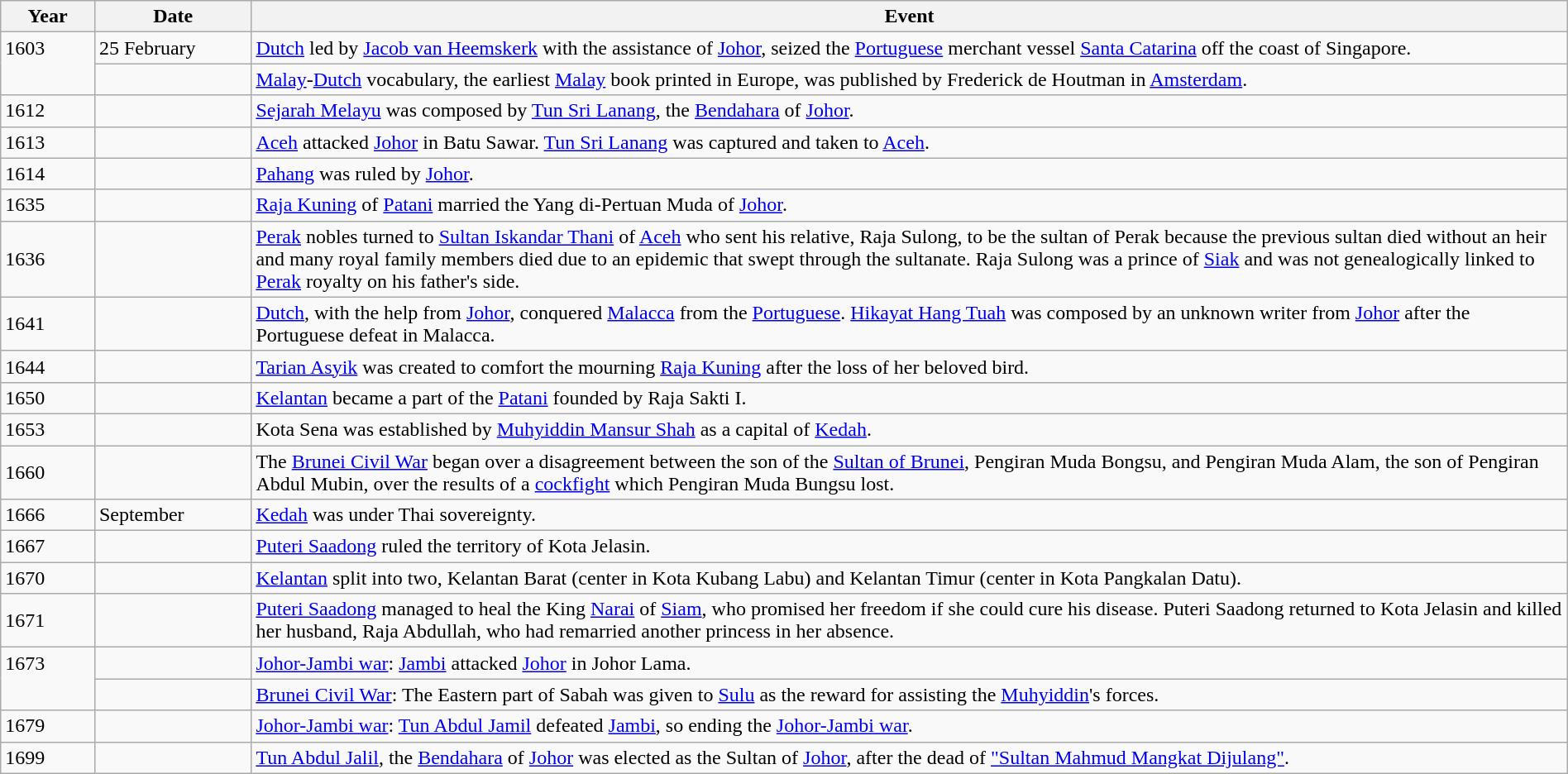<table class="wikitable" width="100%">
<tr>
<th style="width:6%">Year</th>
<th style="width:10%">Date</th>
<th>Event</th>
</tr>
<tr>
<td rowspan="2" valign="top">1603</td>
<td>25 February</td>
<td><a href='#'>Dutch</a> led by <a href='#'>Jacob van Heemskerk</a> with the assistance of <a href='#'>Johor</a>, seized the <a href='#'>Portuguese</a> merchant vessel <a href='#'>Santa Catarina</a> off the coast of Singapore.</td>
</tr>
<tr>
<td></td>
<td><a href='#'>Malay</a>-<a href='#'>Dutch</a> vocabulary, the earliest <a href='#'>Malay</a> book printed in Europe, was published by Frederick de Houtman in <a href='#'>Amsterdam</a>.</td>
</tr>
<tr>
<td>1612</td>
<td></td>
<td><a href='#'>Sejarah Melayu</a> was composed by <a href='#'>Tun Sri Lanang</a>, the <a href='#'>Bendahara</a> of <a href='#'>Johor</a>.</td>
</tr>
<tr>
<td>1613</td>
<td></td>
<td><a href='#'>Aceh</a> attacked <a href='#'>Johor</a> in Batu Sawar. <a href='#'>Tun Sri Lanang</a> was captured and taken to <a href='#'>Aceh</a>.</td>
</tr>
<tr>
<td>1614</td>
<td></td>
<td><a href='#'>Pahang</a> was ruled by <a href='#'>Johor</a>.</td>
</tr>
<tr>
<td>1635</td>
<td></td>
<td><a href='#'>Raja Kuning</a> of <a href='#'>Patani</a> married the Yang di-Pertuan Muda of <a href='#'>Johor</a>.</td>
</tr>
<tr>
<td>1636</td>
<td></td>
<td><a href='#'>Perak</a> nobles turned to <a href='#'>Sultan Iskandar Thani</a> of <a href='#'>Aceh</a> who sent his relative, Raja Sulong, to be the sultan of Perak because the previous sultan died without an heir and many royal family members died due to an epidemic that swept through the sultanate. Raja Sulong was a prince of <a href='#'>Siak</a> and was not genealogically linked to <a href='#'>Perak</a> royalty on his father's side.</td>
</tr>
<tr>
<td>1641</td>
<td></td>
<td><a href='#'>Dutch</a>, with the help from <a href='#'>Johor</a>, conquered <a href='#'>Malacca</a> from the <a href='#'>Portuguese</a>. <a href='#'>Hikayat Hang Tuah</a> was composed by an unknown writer from <a href='#'>Johor</a> after the Portuguese defeat in Malacca.</td>
</tr>
<tr>
<td>1644</td>
<td></td>
<td><a href='#'>Tarian Asyik</a> was created to comfort the mourning <a href='#'>Raja Kuning</a> after the loss of her beloved bird.</td>
</tr>
<tr>
<td>1650</td>
<td></td>
<td><a href='#'>Kelantan</a> became a part of the <a href='#'>Patani</a> founded by Raja Sakti I.</td>
</tr>
<tr>
<td>1653</td>
<td></td>
<td>Kota Sena was established by <a href='#'>Muhyiddin Mansur Shah</a> as a capital of <a href='#'>Kedah</a>.</td>
</tr>
<tr>
<td>1660</td>
<td></td>
<td>The <a href='#'>Brunei Civil War</a> began over a disagreement between the son of the <a href='#'>Sultan of Brunei</a>, Pengiran Muda Bongsu, and Pengiran Muda Alam, the son of Pengiran Abdul Mubin, over the results of a <a href='#'>cockfight</a> which Pengiran Muda Bungsu lost.</td>
</tr>
<tr>
<td>1666</td>
<td>September</td>
<td><a href='#'>Kedah</a> was under Thai sovereignty.</td>
</tr>
<tr>
<td>1667</td>
<td></td>
<td><a href='#'>Puteri Saadong</a> ruled the territory of Kota Jelasin.</td>
</tr>
<tr>
<td>1670</td>
<td></td>
<td><a href='#'>Kelantan</a> split into two, Kelantan Barat (center in Kota Kubang Labu) and Kelantan Timur (center in Kota Pangkalan Datu).</td>
</tr>
<tr>
<td>1671</td>
<td></td>
<td><a href='#'>Puteri Saadong</a> managed to heal the King <a href='#'>Narai</a> of <a href='#'>Siam</a>, who promised her freedom if she could cure his disease. Puteri Saadong returned to Kota Jelasin and killed her husband, Raja Abdullah, who had remarried another princess in her absence.</td>
</tr>
<tr>
<td rowspan="2" valign="top">1673</td>
<td></td>
<td><a href='#'>Johor-Jambi war</a>: <a href='#'>Jambi</a> attacked <a href='#'>Johor</a> in Johor Lama.</td>
</tr>
<tr>
<td></td>
<td><a href='#'>Brunei Civil War</a>: The Eastern part of Sabah was given to <a href='#'>Sulu</a> as the reward for assisting the <a href='#'>Muhyiddin</a>'s forces.</td>
</tr>
<tr>
<td>1679</td>
<td></td>
<td><a href='#'>Johor-Jambi war</a>: <a href='#'>Tun Abdul Jamil</a> defeated <a href='#'>Jambi</a>, so ending the <a href='#'>Johor-Jambi war</a>.</td>
</tr>
<tr>
<td>1699</td>
<td></td>
<td><a href='#'>Tun Abdul Jalil</a>, the <a href='#'>Bendahara</a> of <a href='#'>Johor</a> was elected as the Sultan of <a href='#'>Johor</a>, after the dead of <a href='#'>"Sultan Mahmud Mangkat Dijulang"</a>.</td>
</tr>
</table>
